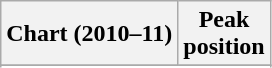<table class="wikitable sortable">
<tr>
<th scope="col">Chart (2010–11)</th>
<th scope="col">Peak<br>position</th>
</tr>
<tr>
</tr>
<tr>
</tr>
</table>
